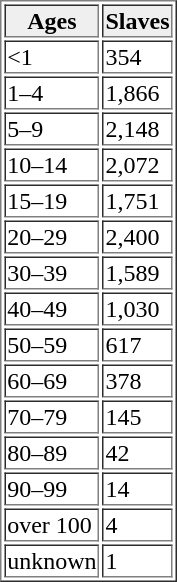<table style="wikitable" align="right" border="1">
<tr>
<th style="background:#efefef;">Ages</th>
<th style="background:#efefef;">Slaves</th>
</tr>
<tr>
<td><1</td>
<td>354</td>
</tr>
<tr>
<td>1–4</td>
<td>1,866</td>
</tr>
<tr>
<td>5–9</td>
<td>2,148</td>
</tr>
<tr>
<td>10–14</td>
<td>2,072</td>
</tr>
<tr>
<td>15–19</td>
<td>1,751</td>
</tr>
<tr>
<td>20–29</td>
<td>2,400</td>
</tr>
<tr>
<td>30–39</td>
<td>1,589</td>
</tr>
<tr>
<td>40–49</td>
<td>1,030</td>
</tr>
<tr>
<td>50–59</td>
<td>617</td>
</tr>
<tr>
<td>60–69</td>
<td>378</td>
</tr>
<tr>
<td>70–79</td>
<td>145</td>
</tr>
<tr>
<td>80–89</td>
<td>42</td>
</tr>
<tr>
<td>90–99</td>
<td>14</td>
</tr>
<tr>
<td>over 100</td>
<td>4</td>
</tr>
<tr>
<td>unknown</td>
<td>1</td>
</tr>
</table>
